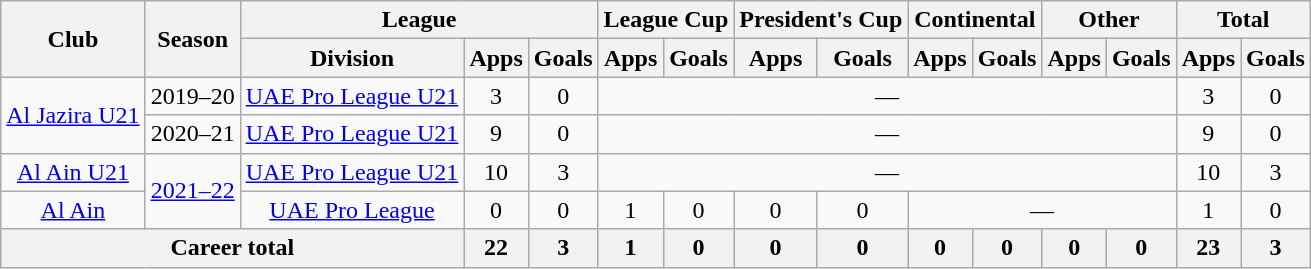<table class="wikitable" style="text-align: center">
<tr>
<th rowspan="2">Club</th>
<th rowspan="2">Season</th>
<th colspan="3">League</th>
<th colspan="2">League Cup</th>
<th colspan="2">President's Cup</th>
<th colspan="2">Continental</th>
<th colspan="2">Other</th>
<th colspan="2">Total</th>
</tr>
<tr>
<th>Division</th>
<th>Apps</th>
<th>Goals</th>
<th>Apps</th>
<th>Goals</th>
<th>Apps</th>
<th>Goals</th>
<th>Apps</th>
<th>Goals</th>
<th>Apps</th>
<th>Goals</th>
<th>Apps</th>
<th>Goals</th>
</tr>
<tr>
<td rowspan="2"><a href='#'>Al Jazira U21</a></td>
<td>2019–20</td>
<td><a href='#'>UAE Pro League U21</a></td>
<td>3</td>
<td>0</td>
<td colspan="8">—</td>
<td>3</td>
<td>0</td>
</tr>
<tr>
<td>2020–21</td>
<td><a href='#'>UAE Pro League U21</a></td>
<td>9</td>
<td>0</td>
<td colspan="8">—</td>
<td>9</td>
<td>0</td>
</tr>
<tr>
<td><a href='#'>Al Ain U21</a></td>
<td rowspan="2"><a href='#'>2021–22</a></td>
<td><a href='#'>UAE Pro League U21</a></td>
<td>10</td>
<td>3</td>
<td colspan="8">—</td>
<td>10</td>
<td>3</td>
</tr>
<tr>
<td><a href='#'>Al Ain</a></td>
<td><a href='#'>UAE Pro League</a></td>
<td>0</td>
<td>0</td>
<td>1</td>
<td>0</td>
<td>0</td>
<td>0</td>
<td colspan="4">—</td>
<td>1</td>
<td>0</td>
</tr>
<tr>
<th colspan=3>Career total</th>
<th>22</th>
<th>3</th>
<th>1</th>
<th>0</th>
<th>0</th>
<th>0</th>
<th>0</th>
<th>0</th>
<th>0</th>
<th>0</th>
<th>23</th>
<th>3</th>
</tr>
</table>
